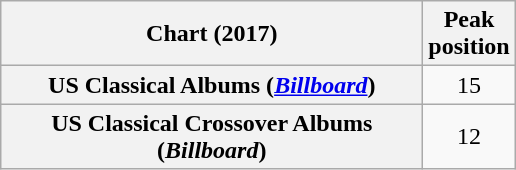<table class="wikitable sortable plainrowheaders">
<tr>
<th scope="col" width=274>Chart (2017)</th>
<th scope="col">Peak<br>position</th>
</tr>
<tr>
<th scope="row">US Classical Albums (<em><a href='#'>Billboard</a></em>)</th>
<td style="text-align:center;">15</td>
</tr>
<tr>
<th scope="row">US Classical Crossover Albums (<em>Billboard</em>)</th>
<td style="text-align:center;">12</td>
</tr>
</table>
